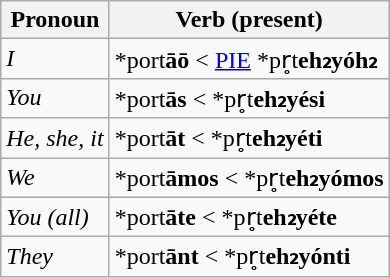<table class="wikitable">
<tr>
<th>Pronoun</th>
<th>Verb (present)</th>
</tr>
<tr>
<td><em>I</em></td>
<td>*port<strong>āō</strong> < <a href='#'>PIE</a> *pr̥t<strong>eh₂yóh₂</strong></td>
</tr>
<tr>
<td><em>You</em></td>
<td>*port<strong>ās</strong> < *pr̥t<strong>eh₂yési</strong></td>
</tr>
<tr>
<td><em>He, she, it</em></td>
<td>*port<strong>āt</strong> < *pr̥t<strong>eh₂yéti</strong></td>
</tr>
<tr>
<td><em>We</em></td>
<td>*port<strong>āmos</strong> < *pr̥t<strong>eh₂yómos</strong></td>
</tr>
<tr>
<td><em>You (all)</em></td>
<td>*port<strong>āte</strong> < *pr̥t<strong>eh₂yéte</strong></td>
</tr>
<tr>
<td><em>They</em></td>
<td>*port<strong>ānt</strong> < *pr̥t<strong>eh₂yónti</strong></td>
</tr>
</table>
